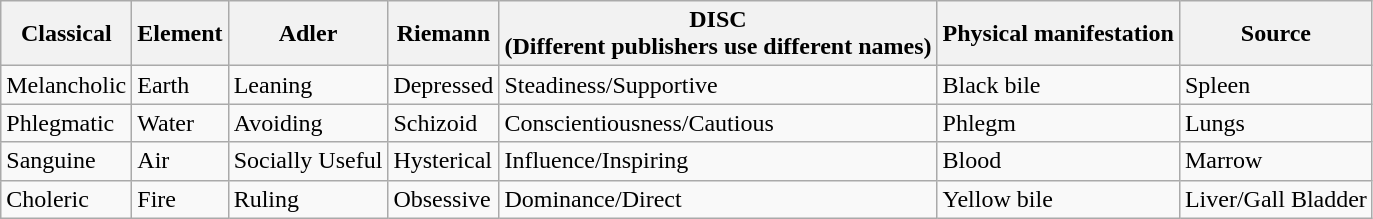<table class="wikitable">
<tr>
<th>Classical</th>
<th>Element</th>
<th>Adler</th>
<th>Riemann</th>
<th>DISC<br>(Different publishers use different names)</th>
<th>Physical manifestation</th>
<th>Source</th>
</tr>
<tr>
<td>Melancholic</td>
<td>Earth</td>
<td>Leaning</td>
<td>Depressed</td>
<td>Steadiness/Supportive</td>
<td>Black bile</td>
<td>Spleen</td>
</tr>
<tr>
<td>Phlegmatic</td>
<td>Water</td>
<td>Avoiding</td>
<td>Schizoid</td>
<td>Conscientiousness/Cautious</td>
<td>Phlegm</td>
<td>Lungs</td>
</tr>
<tr>
<td>Sanguine</td>
<td>Air</td>
<td>Socially Useful</td>
<td>Hysterical</td>
<td>Influence/Inspiring</td>
<td>Blood</td>
<td>Marrow</td>
</tr>
<tr>
<td>Choleric</td>
<td>Fire</td>
<td>Ruling</td>
<td>Obsessive</td>
<td>Dominance/Direct</td>
<td>Yellow bile</td>
<td>Liver/Gall Bladder</td>
</tr>
</table>
